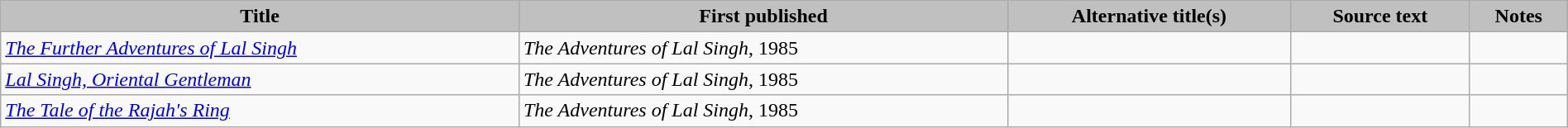<table class="wikitable" width="100%">
<tr>
<th style="background:#C0C0C0;">Title</th>
<th style="background:#C0C0C0;">First published</th>
<th style="background:#C0C0C0;">Alternative title(s)</th>
<th style="background:#C0C0C0;">Source text</th>
<th style="background:#C0C0C0;">Notes</th>
</tr>
<tr>
<td><em><a href='#'>The Further Adventures of Lal Singh</a></em></td>
<td><em>The Adventures of Lal Singh</em>, 1985</td>
<td></td>
<td></td>
<td></td>
</tr>
<tr>
<td><em><a href='#'>Lal Singh, Oriental Gentleman</a></em></td>
<td><em>The Adventures of Lal Singh</em>, 1985</td>
<td></td>
<td></td>
<td></td>
</tr>
<tr>
<td><em><a href='#'>The Tale of the Rajah's Ring</a></em></td>
<td><em>The Adventures of Lal Singh</em>, 1985</td>
<td></td>
<td></td>
<td></td>
</tr>
</table>
